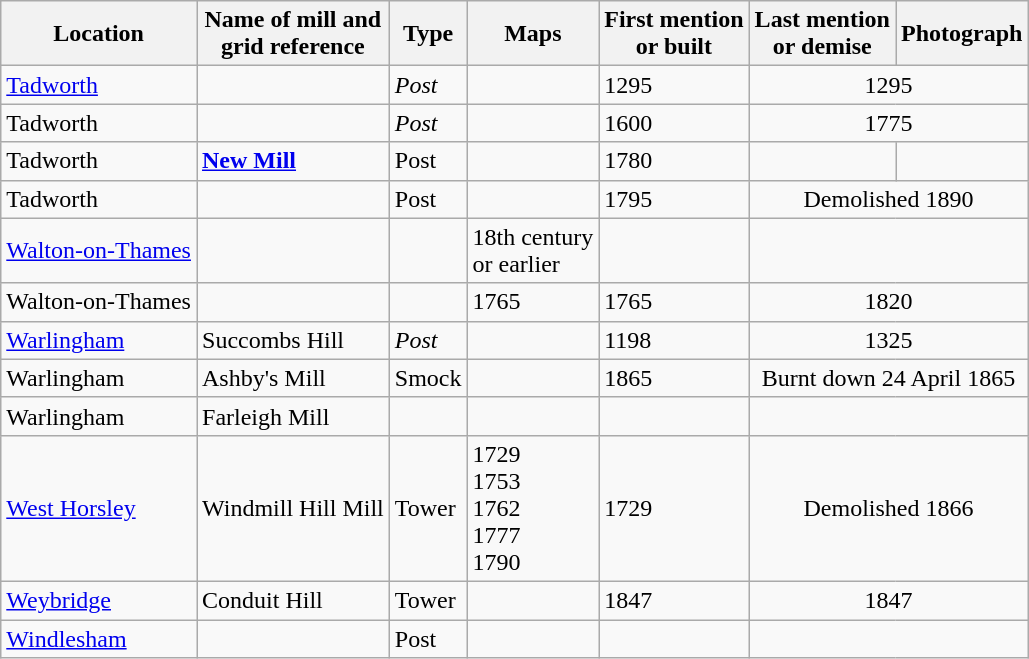<table class="wikitable">
<tr>
<th>Location</th>
<th>Name of mill and<br>grid reference</th>
<th>Type</th>
<th>Maps</th>
<th>First mention<br>or built</th>
<th>Last mention<br> or demise</th>
<th>Photograph</th>
</tr>
<tr>
<td><a href='#'>Tadworth</a></td>
<td></td>
<td><em>Post</em></td>
<td></td>
<td>1295</td>
<td colspan="2" style="text-align:center;">1295</td>
</tr>
<tr>
<td>Tadworth</td>
<td></td>
<td><em>Post</em></td>
<td></td>
<td>1600</td>
<td colspan="2" style="text-align:center;">1775</td>
</tr>
<tr>
<td>Tadworth</td>
<td><strong><a href='#'>New Mill</a></strong><br> </td>
<td>Post</td>
<td></td>
<td>1780</td>
<td></td>
<td></td>
</tr>
<tr>
<td>Tadworth</td>
<td></td>
<td>Post</td>
<td></td>
<td>1795</td>
<td colspan="2" style="text-align:center;">Demolished 1890</td>
</tr>
<tr>
<td><a href='#'>Walton-on-Thames</a></td>
<td></td>
<td></td>
<td>18th century<br>or earlier</td>
<td></td>
<td colspan="2" style="text-align:center;"></td>
</tr>
<tr>
<td>Walton-on-Thames</td>
<td></td>
<td></td>
<td>1765</td>
<td>1765</td>
<td colspan="2" style="text-align:center;">1820</td>
</tr>
<tr>
<td><a href='#'>Warlingham</a></td>
<td>Succombs Hill</td>
<td><em>Post</em></td>
<td></td>
<td>1198</td>
<td colspan="2" style="text-align:center;">1325</td>
</tr>
<tr>
<td>Warlingham</td>
<td>Ashby's Mill</td>
<td>Smock</td>
<td></td>
<td>1865</td>
<td colspan="2" style="text-align:center;">Burnt down 24 April 1865</td>
</tr>
<tr>
<td>Warlingham</td>
<td>Farleigh Mill</td>
<td></td>
<td></td>
<td></td>
<td colspan="2" style="text-align:center;"></td>
</tr>
<tr>
<td><a href='#'>West Horsley</a></td>
<td>Windmill Hill Mill</td>
<td>Tower</td>
<td>1729<br>1753<br>1762<br>1777<br>1790</td>
<td>1729</td>
<td colspan="2" style="text-align:center;">Demolished 1866</td>
</tr>
<tr>
<td><a href='#'>Weybridge</a></td>
<td>Conduit Hill</td>
<td>Tower</td>
<td></td>
<td>1847</td>
<td colspan="2" style="text-align:center;">1847</td>
</tr>
<tr>
<td><a href='#'>Windlesham</a></td>
<td></td>
<td>Post</td>
<td></td>
<td></td>
<td colspan="2" style="text-align:center;"></td>
</tr>
</table>
